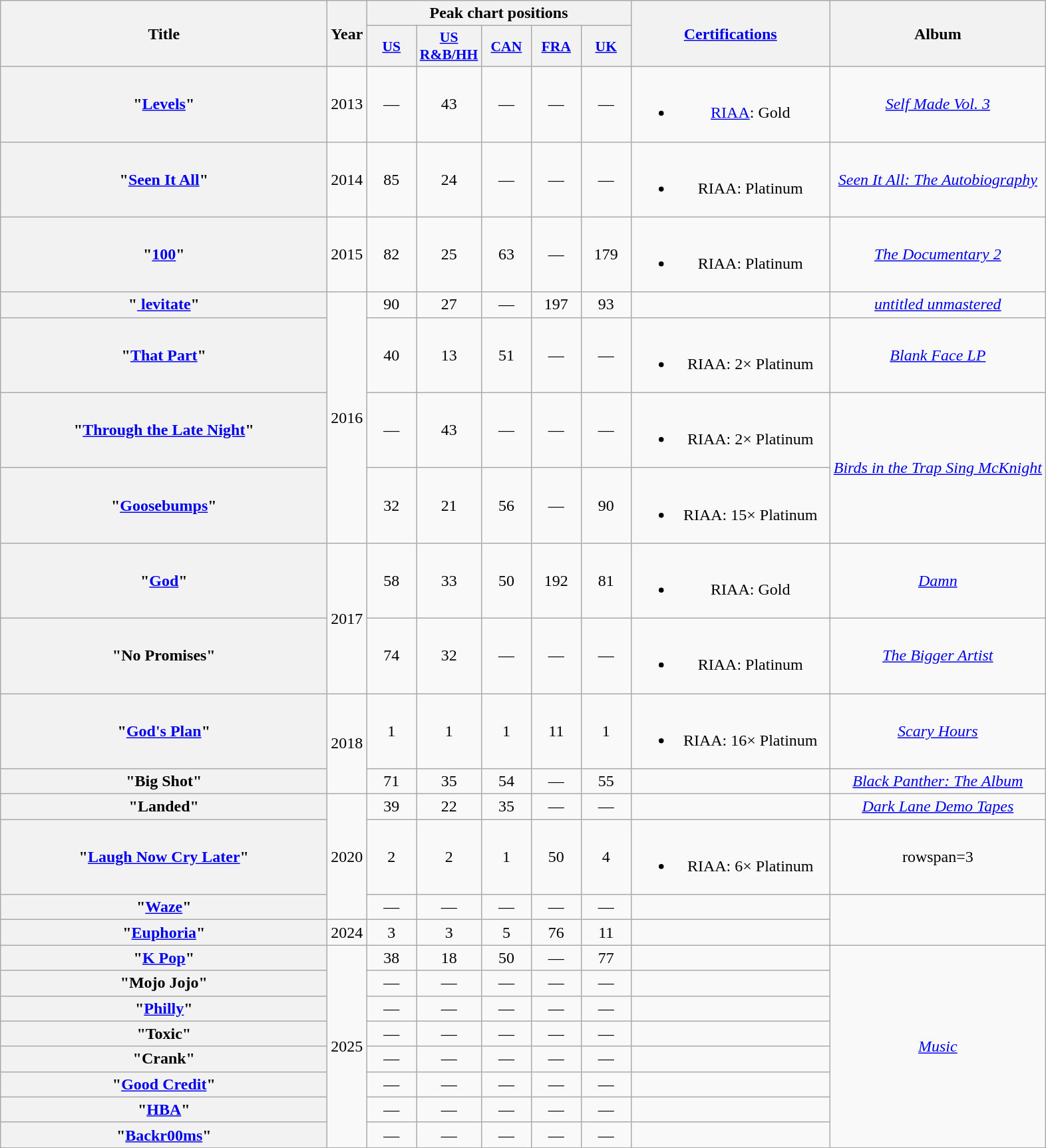<table class="wikitable plainrowheaders" style="text-align:center;">
<tr>
<th rowspan="2" scope="col" style="width:20em;">Title</th>
<th rowspan="2" scope="col">Year</th>
<th colspan="5" scope="col">Peak chart positions</th>
<th rowspan="2" scope="col" style="width:12em;"><a href='#'>Certifications</a></th>
<th rowspan="2" scope="col">Album</th>
</tr>
<tr>
<th scope="col" style="width:3em;font-size:90%;"><a href='#'>US</a></th>
<th scope="col" style="width:3em;font-size:90%;"><a href='#'>US R&B/HH</a></th>
<th scope="col" style="width:3em;font-size:90%;"><a href='#'>CAN</a></th>
<th scope="col" style="width:3em;font-size:90%;"><a href='#'>FRA</a></th>
<th scope="col" style="width:3em;font-size:90%;"><a href='#'>UK</a></th>
</tr>
<tr>
<th scope="row">"<a href='#'>Levels</a>"<br></th>
<td rowspan="1">2013</td>
<td>—</td>
<td>43</td>
<td>—</td>
<td>—</td>
<td>—</td>
<td><br><ul><li><a href='#'>RIAA</a>: Gold</li></ul></td>
<td><em><a href='#'>Self Made Vol. 3</a></em></td>
</tr>
<tr>
<th scope="row">"<a href='#'>Seen It All</a>"<br></th>
<td rowspan="1">2014</td>
<td>85</td>
<td>24</td>
<td>—</td>
<td>—</td>
<td>—</td>
<td><br><ul><li>RIAA: Platinum</li></ul></td>
<td><em><a href='#'>Seen It All: The Autobiography</a></em></td>
</tr>
<tr>
<th scope="row">"<a href='#'>100</a>"<br></th>
<td>2015</td>
<td>82</td>
<td>25</td>
<td>63</td>
<td>—</td>
<td>179</td>
<td><br><ul><li>RIAA: Platinum</li></ul></td>
<td><em><a href='#'>The Documentary 2</a></em></td>
</tr>
<tr>
<th scope="row">"<a href='#'> levitate</a>"<br></th>
<td rowspan="4">2016</td>
<td>90</td>
<td>27</td>
<td>—</td>
<td>197</td>
<td>93</td>
<td></td>
<td><em><a href='#'>untitled unmastered</a></em></td>
</tr>
<tr>
<th scope="row">"<a href='#'>That Part</a>"<br></th>
<td>40</td>
<td>13</td>
<td>51</td>
<td>—</td>
<td>—</td>
<td><br><ul><li>RIAA: 2× Platinum</li></ul></td>
<td><em><a href='#'>Blank Face LP</a></em></td>
</tr>
<tr>
<th scope="row">"<a href='#'>Through the Late Night</a>"<br></th>
<td>—</td>
<td>43</td>
<td>—</td>
<td>—</td>
<td>—</td>
<td><br><ul><li>RIAA: 2× Platinum</li></ul></td>
<td rowspan="2"><em><a href='#'>Birds in the Trap Sing McKnight</a></em></td>
</tr>
<tr>
<th scope="row">"<a href='#'>Goosebumps</a>"<br></th>
<td>32</td>
<td>21</td>
<td>56</td>
<td>—</td>
<td>90</td>
<td><br><ul><li>RIAA: 15× Platinum</li></ul></td>
</tr>
<tr>
<th scope="row">"<a href='#'>God</a>"<br></th>
<td rowspan="2">2017</td>
<td>58</td>
<td>33</td>
<td>50</td>
<td>192</td>
<td>81</td>
<td><br><ul><li>RIAA: Gold</li></ul></td>
<td><em><a href='#'>Damn</a></em></td>
</tr>
<tr>
<th scope="row">"No Promises"<br></th>
<td>74</td>
<td>32</td>
<td>—</td>
<td>—</td>
<td>—</td>
<td><br><ul><li>RIAA: Platinum</li></ul></td>
<td><em><a href='#'>The Bigger Artist</a></em></td>
</tr>
<tr>
<th scope="row">"<a href='#'>God's Plan</a>"<br></th>
<td rowspan="2">2018</td>
<td>1</td>
<td>1</td>
<td>1</td>
<td>11</td>
<td>1</td>
<td><br><ul><li>RIAA: 16× Platinum</li></ul></td>
<td><em><a href='#'>Scary Hours</a></em></td>
</tr>
<tr>
<th scope="row">"Big Shot"<br></th>
<td>71</td>
<td>35</td>
<td>54</td>
<td>—</td>
<td>55</td>
<td></td>
<td><em><a href='#'>Black Panther: The Album</a></em></td>
</tr>
<tr>
<th scope="row">"Landed"<br></th>
<td rowspan="3">2020</td>
<td>39</td>
<td>22</td>
<td>35</td>
<td>—</td>
<td>—</td>
<td></td>
<td><em><a href='#'>Dark Lane Demo Tapes</a></em></td>
</tr>
<tr>
<th scope="row">"<a href='#'>Laugh Now Cry Later</a>"<br></th>
<td>2</td>
<td>2</td>
<td>1</td>
<td>50</td>
<td>4</td>
<td><br><ul><li>RIAA: 6× Platinum</li></ul></td>
<td>rowspan=3 </td>
</tr>
<tr>
<th scope="row">"<a href='#'>Waze</a>"<br></th>
<td>—</td>
<td>—</td>
<td>—</td>
<td>—</td>
<td>—</td>
<td></td>
</tr>
<tr>
<th scope="row">"<a href='#'>Euphoria</a>"<br></th>
<td>2024</td>
<td>3</td>
<td>3</td>
<td>5</td>
<td>76</td>
<td>11</td>
<td></td>
</tr>
<tr>
<th scope="row">"<a href='#'>K Pop</a>"<br></th>
<td rowspan="8">2025</td>
<td>38</td>
<td>18</td>
<td>50</td>
<td>—</td>
<td>77</td>
<td></td>
<td rowspan="8"><em><a href='#'>Music</a></em></td>
</tr>
<tr>
<th scope="row">"Mojo Jojo"<br></th>
<td>—</td>
<td>—</td>
<td>—</td>
<td>—</td>
<td>—</td>
<td></td>
</tr>
<tr>
<th scope="row">"<a href='#'>Philly</a>"<br></th>
<td>—</td>
<td>—</td>
<td>—</td>
<td>—</td>
<td>—</td>
<td></td>
</tr>
<tr>
<th scope="row">"Toxic"<br></th>
<td>—</td>
<td>—</td>
<td>—</td>
<td>—</td>
<td>—</td>
<td></td>
</tr>
<tr>
<th scope="row">"Crank"<br></th>
<td>—</td>
<td>—</td>
<td>—</td>
<td>—</td>
<td>—</td>
<td></td>
</tr>
<tr>
<th scope="row">"<a href='#'>Good Credit</a>"<br></th>
<td>—</td>
<td>—</td>
<td>—</td>
<td>—</td>
<td>—</td>
<td></td>
</tr>
<tr>
<th scope="row">"<a href='#'>HBA</a>"<br></th>
<td>—</td>
<td>—</td>
<td>—</td>
<td>—</td>
<td>—</td>
<td></td>
</tr>
<tr>
<th scope="row">"<a href='#'>Backr00ms</a>"<br></th>
<td>—</td>
<td>—</td>
<td>—</td>
<td>—</td>
<td>—</td>
<td></td>
</tr>
</table>
